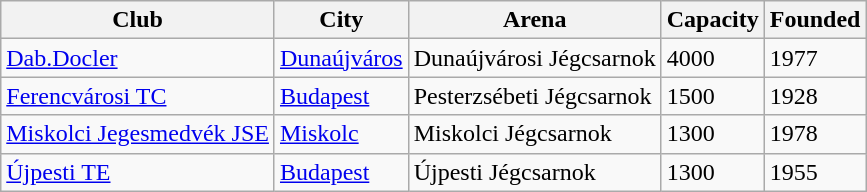<table class="wikitable">
<tr>
<th>Club</th>
<th>City</th>
<th>Arena</th>
<th>Capacity</th>
<th>Founded</th>
</tr>
<tr>
<td><a href='#'>Dab.Docler</a></td>
<td><a href='#'>Dunaújváros</a></td>
<td>Dunaújvárosi Jégcsarnok</td>
<td>4000</td>
<td>1977</td>
</tr>
<tr>
<td><a href='#'>Ferencvárosi TC</a></td>
<td><a href='#'>Budapest</a></td>
<td>Pesterzsébeti Jégcsarnok</td>
<td>1500</td>
<td>1928</td>
</tr>
<tr>
<td><a href='#'>Miskolci Jegesmedvék JSE</a></td>
<td><a href='#'>Miskolc</a></td>
<td>Miskolci Jégcsarnok</td>
<td>1300</td>
<td>1978</td>
</tr>
<tr>
<td><a href='#'>Újpesti TE</a></td>
<td><a href='#'>Budapest</a></td>
<td>Újpesti Jégcsarnok</td>
<td>1300</td>
<td>1955</td>
</tr>
</table>
